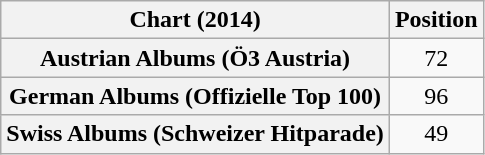<table class="wikitable sortable plainrowheaders" style="text-align:center">
<tr>
<th scope="col">Chart (2014)</th>
<th scope="col">Position</th>
</tr>
<tr>
<th scope="row">Austrian Albums (Ö3 Austria)</th>
<td>72</td>
</tr>
<tr>
<th scope="row">German Albums (Offizielle Top 100)</th>
<td>96</td>
</tr>
<tr>
<th scope="row">Swiss Albums (Schweizer Hitparade)</th>
<td>49</td>
</tr>
</table>
